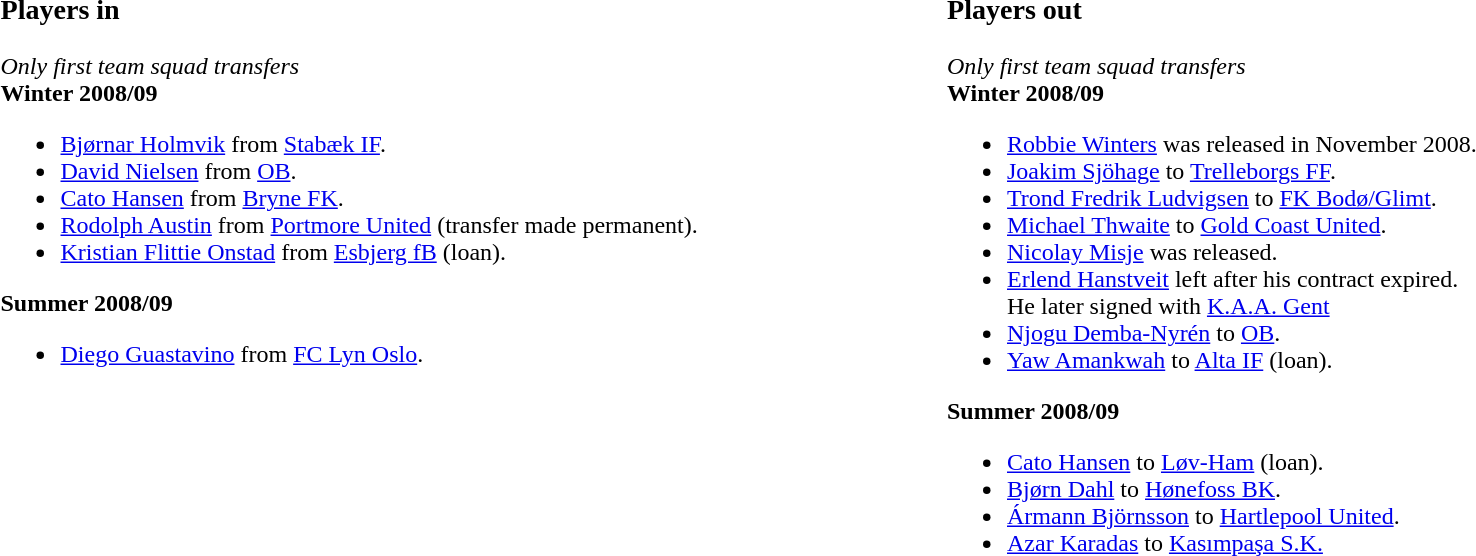<table width=100%>
<tr>
<td width=50% valign=top><br><h3>Players in</h3><em>Only first team squad transfers</em><br><strong>Winter 2008/09</strong><ul><li><a href='#'>Bjørnar Holmvik</a> from <a href='#'>Stabæk IF</a>.</li><li><a href='#'>David Nielsen</a> from <a href='#'>OB</a>.</li><li><a href='#'>Cato Hansen</a> from <a href='#'>Bryne FK</a>.</li><li><a href='#'>Rodolph Austin</a> from <a href='#'>Portmore United</a> (transfer made permanent).</li><li><a href='#'>Kristian Flittie Onstad</a> from <a href='#'>Esbjerg fB</a> (loan).</li></ul><strong>Summer 2008/09</strong><ul><li><a href='#'>Diego Guastavino</a> from <a href='#'>FC Lyn Oslo</a>.</li></ul></td>
<td width=50% valign=top><br><h3>Players out</h3><em>Only first team squad transfers</em><br><strong>Winter 2008/09</strong><ul><li><a href='#'>Robbie Winters</a> was released in November 2008.</li><li><a href='#'>Joakim Sjöhage</a> to <a href='#'>Trelleborgs FF</a>.</li><li><a href='#'>Trond Fredrik Ludvigsen</a> to <a href='#'>FK Bodø/Glimt</a>.</li><li><a href='#'>Michael Thwaite</a> to <a href='#'>Gold Coast United</a>.</li><li><a href='#'>Nicolay Misje</a> was released.</li><li><a href='#'>Erlend Hanstveit</a> left after his contract expired. <br>He later signed with <a href='#'>K.A.A. Gent</a></li><li><a href='#'>Njogu Demba-Nyrén</a> to <a href='#'>OB</a>.</li><li><a href='#'>Yaw Amankwah</a> to <a href='#'>Alta IF</a> (loan).</li></ul><strong>Summer 2008/09</strong><ul><li><a href='#'>Cato Hansen</a> to <a href='#'>Løv-Ham</a> (loan).</li><li><a href='#'>Bjørn Dahl</a> to <a href='#'>Hønefoss BK</a>.</li><li><a href='#'>Ármann Björnsson</a> to <a href='#'>Hartlepool United</a>.</li><li><a href='#'>Azar Karadas</a> to <a href='#'>Kasımpaşa S.K.</a></li></ul></td>
</tr>
</table>
